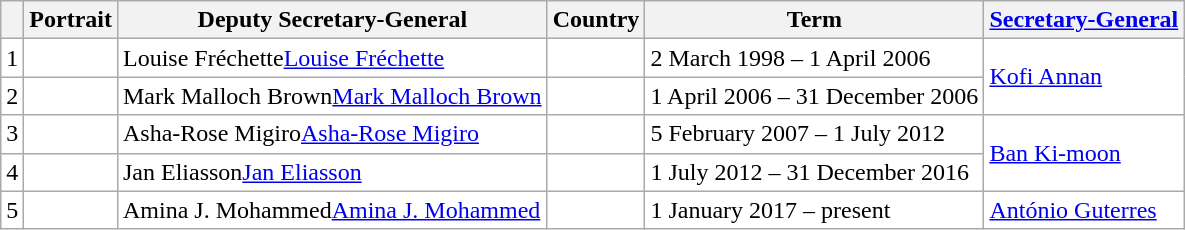<table class="wikitable sortable"  style="background:white; ">
<tr>
<th></th>
<th class="unsortable">Portrait</th>
<th>Deputy Secretary-General</th>
<th>Country</th>
<th>Term</th>
<th><a href='#'>Secretary-General</a></th>
</tr>
<tr>
<td>1</td>
<td align=center></td>
<td><span>Louise Fréchette</span><a href='#'>Louise Fréchette</a></td>
<td></td>
<td>2 March 1998 – 1 April 2006</td>
<td rowspan=2> <a href='#'>Kofi Annan</a></td>
</tr>
<tr>
<td>2</td>
<td align=center></td>
<td><span>Mark Malloch Brown</span><a href='#'>Mark Malloch Brown</a></td>
<td></td>
<td>1 April 2006 – 31 December 2006</td>
</tr>
<tr>
<td>3</td>
<td align=center></td>
<td><span>Asha-Rose Migiro</span><a href='#'>Asha-Rose Migiro</a></td>
<td></td>
<td>5 February 2007 – 1 July 2012</td>
<td rowspan=2> <a href='#'>Ban Ki-moon</a></td>
</tr>
<tr>
<td>4</td>
<td align=center></td>
<td><span>Jan Eliasson</span><a href='#'>Jan Eliasson</a></td>
<td></td>
<td>1 July 2012 – 31 December 2016</td>
</tr>
<tr>
<td>5</td>
<td align=center></td>
<td><span>Amina J. Mohammed</span><a href='#'>Amina J. Mohammed</a></td>
<td></td>
<td>1 January 2017 – present</td>
<td> <a href='#'>António Guterres</a></td>
</tr>
</table>
